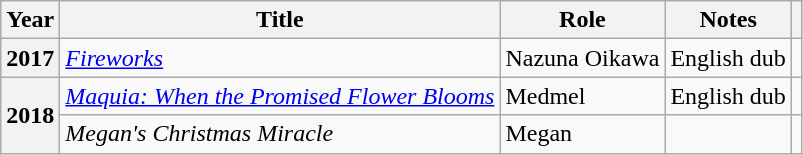<table class="wikitable plainrowheaders sortable">
<tr>
<th scope="col">Year</th>
<th scope="col">Title</th>
<th scope="col">Role</th>
<th scope="col" class="unsortable">Notes</th>
<th scope="col" class="unsortable"></th>
</tr>
<tr>
<th scope="row">2017</th>
<td><em><a href='#'>Fireworks</a></em></td>
<td>Nazuna Oikawa</td>
<td>English dub</td>
<td></td>
</tr>
<tr>
<th scope="rowgroup" rowspan="2">2018</th>
<td><em><a href='#'>Maquia: When the Promised Flower Blooms</a></em></td>
<td>Medmel</td>
<td>English dub</td>
<td></td>
</tr>
<tr>
<td><em>Megan's Christmas Miracle</em></td>
<td>Megan</td>
<td></td>
<td></td>
</tr>
</table>
